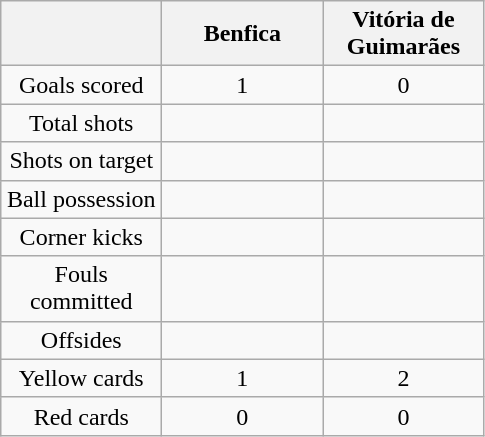<table class="wikitable" style="text-align:center">
<tr>
<th width="100"></th>
<th width="100">Benfica</th>
<th width="100">Vitória de Guimarães</th>
</tr>
<tr>
<td>Goals scored</td>
<td>1</td>
<td>0</td>
</tr>
<tr>
<td>Total shots</td>
<td></td>
<td></td>
</tr>
<tr>
<td>Shots on target</td>
<td></td>
<td></td>
</tr>
<tr>
<td>Ball possession</td>
<td></td>
<td></td>
</tr>
<tr>
<td>Corner kicks</td>
<td></td>
<td></td>
</tr>
<tr>
<td>Fouls committed</td>
<td></td>
<td></td>
</tr>
<tr>
<td>Offsides</td>
<td></td>
<td></td>
</tr>
<tr>
<td>Yellow cards</td>
<td>1</td>
<td>2</td>
</tr>
<tr>
<td>Red cards</td>
<td>0</td>
<td>0</td>
</tr>
</table>
